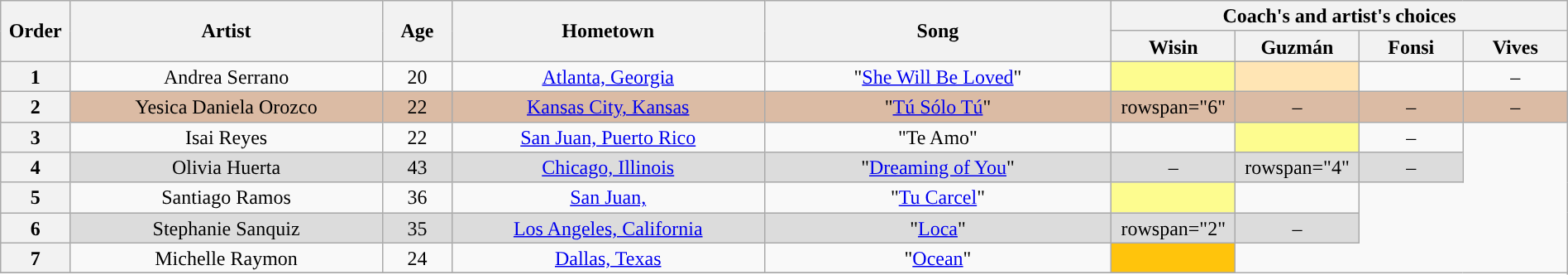<table class="wikitable" style="text-align:center; line-height:17px; width:100%;">
<tr>
<th scope="col" rowspan="2" style="width:04%;">Order</th>
<th scope="col" rowspan="2" style="width:18%;">Artist</th>
<th scope="col" rowspan="2" style="width:04%;">Age</th>
<th scope="col" rowspan="2" style="width:18%;">Hometown</th>
<th scope="col" rowspan="2" style="width:20%;">Song</th>
<th scope="col" colspan="4" style="width:24%;">Coach's and artist's choices</th>
</tr>
<tr>
<th style="width:06%;">Wisin</th>
<th style="width:06%;">Guzmán</th>
<th style="width:06%;">Fonsi</th>
<th style="width:06%;">Vives</th>
</tr>
<tr>
<th>1</th>
<td>Andrea Serrano</td>
<td>20</td>
<td><a href='#'>Atlanta, Georgia</a></td>
<td>"<a href='#'>She Will Be Loved</a>"</td>
<td style="background:#fdfc8f;"><strong></strong></td>
<td style="background-color:#ffe5b4;"><strong></strong></td>
<td><strong></strong></td>
<td>–</td>
</tr>
<tr style="background:#dbbba4;">
<th>2</th>
<td>Yesica Daniela Orozco</td>
<td>22</td>
<td><a href='#'>Kansas City, Kansas</a></td>
<td>"<a href='#'>Tú Sólo Tú</a>"</td>
<td>rowspan="6" </td>
<td>–</td>
<td>–</td>
<td>–</td>
</tr>
<tr>
<th>3</th>
<td>Isai Reyes</td>
<td>22</td>
<td><a href='#'>San Juan, Puerto Rico</a></td>
<td>"Te Amo"</td>
<td><strong></strong></td>
<td style="background:#fdfc8f;"><strong></strong></td>
<td>–</td>
</tr>
<tr style="background:#dcdcdc;">
<th>4</th>
<td>Olivia Huerta</td>
<td>43</td>
<td><a href='#'>Chicago, Illinois</a></td>
<td>"<a href='#'>Dreaming of You</a>"</td>
<td>–</td>
<td>rowspan="4" </td>
<td>–</td>
</tr>
<tr>
<th>5</th>
<td>Santiago Ramos</td>
<td>36</td>
<td><a href='#'>San Juan, </a></td>
<td>"<a href='#'>Tu Carcel</a>"</td>
<td style="background:#fdfc8f;"><strong></strong></td>
<td><strong></strong></td>
</tr>
<tr style="background:#dcdcdc;">
<th>6</th>
<td>Stephanie Sanquiz</td>
<td>35</td>
<td><a href='#'>Los Angeles, California</a></td>
<td>"<a href='#'>Loca</a>"</td>
<td>rowspan="2" </td>
<td>–</td>
</tr>
<tr>
<th>7</th>
<td>Michelle Raymon</td>
<td>24</td>
<td><a href='#'>Dallas, Texas</a></td>
<td>"<a href='#'>Ocean</a>"</td>
<td style="background:#ffc40c;"><strong></strong></td>
</tr>
<tr>
</tr>
</table>
